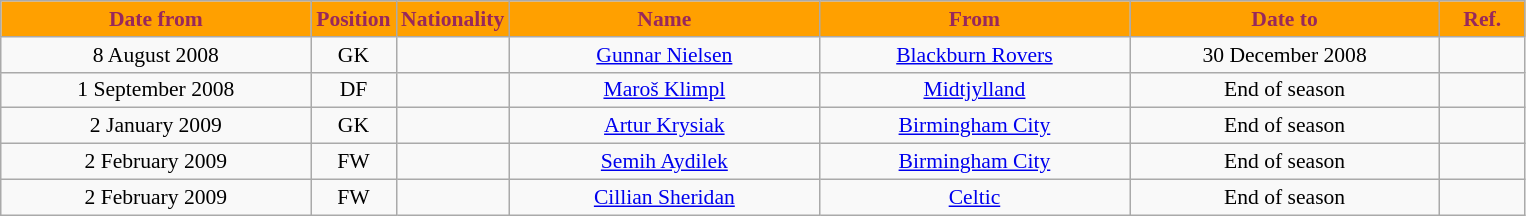<table class="wikitable"  style="text-align:center; font-size:90%; ">
<tr>
<th style="background:#ffa000; color:#98285c; width:200px;">Date from</th>
<th style="background:#ffa000; color:#98285c; width:50px;">Position</th>
<th style="background:#ffa000; color:#98285c; width:50px;">Nationality</th>
<th style="background:#ffa000; color:#98285c; width:200px;">Name</th>
<th style="background:#ffa000; color:#98285c; width:200px;">From</th>
<th style="background:#ffa000; color:#98285c; width:200px;">Date to</th>
<th style="background:#ffa000; color:#98285c; width:50px;">Ref.</th>
</tr>
<tr>
<td>8 August 2008</td>
<td>GK</td>
<td></td>
<td><a href='#'>Gunnar Nielsen</a></td>
<td><a href='#'>Blackburn Rovers</a></td>
<td>30 December 2008</td>
<td></td>
</tr>
<tr>
<td>1 September 2008</td>
<td>DF</td>
<td></td>
<td><a href='#'>Maroš Klimpl</a></td>
<td><a href='#'>Midtjylland</a></td>
<td>End of season</td>
<td></td>
</tr>
<tr>
<td>2 January 2009</td>
<td>GK</td>
<td></td>
<td><a href='#'>Artur Krysiak</a></td>
<td><a href='#'>Birmingham City</a></td>
<td>End of season</td>
<td></td>
</tr>
<tr>
<td>2 February 2009</td>
<td>FW</td>
<td></td>
<td><a href='#'>Semih Aydilek</a></td>
<td><a href='#'>Birmingham City</a></td>
<td>End of season</td>
<td></td>
</tr>
<tr>
<td>2 February 2009</td>
<td>FW</td>
<td></td>
<td><a href='#'>Cillian Sheridan</a></td>
<td><a href='#'>Celtic</a></td>
<td>End of season</td>
<td></td>
</tr>
</table>
